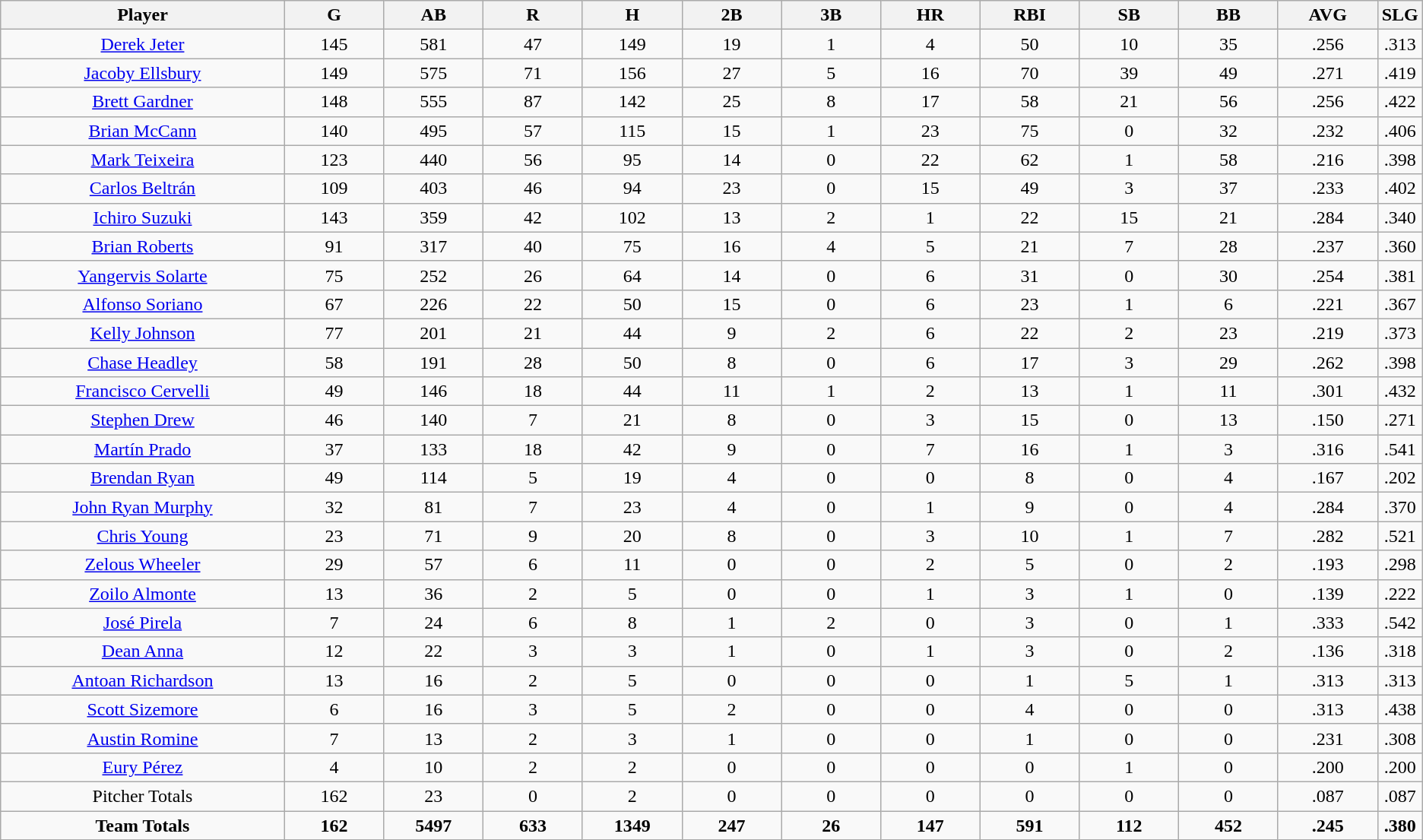<table class=wikitable style="text-align:center">
<tr>
<th bgcolor=#DDDDFF; width="20%">Player</th>
<th bgcolor=#DDDDFF; width="7%">G</th>
<th bgcolor=#DDDDFF; width="7%">AB</th>
<th bgcolor=#DDDDFF; width="7%">R</th>
<th bgcolor=#DDDDFF; width="7%">H</th>
<th bgcolor=#DDDDFF; width="7%">2B</th>
<th bgcolor=#DDDDFF; width="7%">3B</th>
<th bgcolor=#DDDDFF; width="7%">HR</th>
<th bgcolor=#DDDDFF; width="7%">RBI</th>
<th bgcolor=#DDDDFF; width="7%">SB</th>
<th bgcolor=#DDDDFF; width="7%">BB</th>
<th bgcolor=#DDDDFF; width="7%">AVG</th>
<th bgcolor=#DDDDFF; width="7%">SLG</th>
</tr>
<tr>
<td><a href='#'>Derek Jeter</a></td>
<td>145</td>
<td>581</td>
<td>47</td>
<td>149</td>
<td>19</td>
<td>1</td>
<td>4</td>
<td>50</td>
<td>10</td>
<td>35</td>
<td>.256</td>
<td>.313</td>
</tr>
<tr>
<td><a href='#'>Jacoby Ellsbury</a></td>
<td>149</td>
<td>575</td>
<td>71</td>
<td>156</td>
<td>27</td>
<td>5</td>
<td>16</td>
<td>70</td>
<td>39</td>
<td>49</td>
<td>.271</td>
<td>.419</td>
</tr>
<tr>
<td><a href='#'>Brett Gardner</a></td>
<td>148</td>
<td>555</td>
<td>87</td>
<td>142</td>
<td>25</td>
<td>8</td>
<td>17</td>
<td>58</td>
<td>21</td>
<td>56</td>
<td>.256</td>
<td>.422</td>
</tr>
<tr>
<td><a href='#'>Brian McCann</a></td>
<td>140</td>
<td>495</td>
<td>57</td>
<td>115</td>
<td>15</td>
<td>1</td>
<td>23</td>
<td>75</td>
<td>0</td>
<td>32</td>
<td>.232</td>
<td>.406</td>
</tr>
<tr>
<td><a href='#'>Mark Teixeira</a></td>
<td>123</td>
<td>440</td>
<td>56</td>
<td>95</td>
<td>14</td>
<td>0</td>
<td>22</td>
<td>62</td>
<td>1</td>
<td>58</td>
<td>.216</td>
<td>.398</td>
</tr>
<tr>
<td><a href='#'>Carlos Beltrán</a></td>
<td>109</td>
<td>403</td>
<td>46</td>
<td>94</td>
<td>23</td>
<td>0</td>
<td>15</td>
<td>49</td>
<td>3</td>
<td>37</td>
<td>.233</td>
<td>.402</td>
</tr>
<tr>
<td><a href='#'>Ichiro Suzuki</a></td>
<td>143</td>
<td>359</td>
<td>42</td>
<td>102</td>
<td>13</td>
<td>2</td>
<td>1</td>
<td>22</td>
<td>15</td>
<td>21</td>
<td>.284</td>
<td>.340</td>
</tr>
<tr>
<td><a href='#'>Brian Roberts</a></td>
<td>91</td>
<td>317</td>
<td>40</td>
<td>75</td>
<td>16</td>
<td>4</td>
<td>5</td>
<td>21</td>
<td>7</td>
<td>28</td>
<td>.237</td>
<td>.360</td>
</tr>
<tr>
<td><a href='#'>Yangervis Solarte</a></td>
<td>75</td>
<td>252</td>
<td>26</td>
<td>64</td>
<td>14</td>
<td>0</td>
<td>6</td>
<td>31</td>
<td>0</td>
<td>30</td>
<td>.254</td>
<td>.381</td>
</tr>
<tr>
<td><a href='#'>Alfonso Soriano</a></td>
<td>67</td>
<td>226</td>
<td>22</td>
<td>50</td>
<td>15</td>
<td>0</td>
<td>6</td>
<td>23</td>
<td>1</td>
<td>6</td>
<td>.221</td>
<td>.367</td>
</tr>
<tr>
<td><a href='#'>Kelly Johnson</a></td>
<td>77</td>
<td>201</td>
<td>21</td>
<td>44</td>
<td>9</td>
<td>2</td>
<td>6</td>
<td>22</td>
<td>2</td>
<td>23</td>
<td>.219</td>
<td>.373</td>
</tr>
<tr>
<td><a href='#'>Chase Headley</a></td>
<td>58</td>
<td>191</td>
<td>28</td>
<td>50</td>
<td>8</td>
<td>0</td>
<td>6</td>
<td>17</td>
<td>3</td>
<td>29</td>
<td>.262</td>
<td>.398</td>
</tr>
<tr>
<td><a href='#'>Francisco Cervelli</a></td>
<td>49</td>
<td>146</td>
<td>18</td>
<td>44</td>
<td>11</td>
<td>1</td>
<td>2</td>
<td>13</td>
<td>1</td>
<td>11</td>
<td>.301</td>
<td>.432</td>
</tr>
<tr>
<td><a href='#'>Stephen Drew</a></td>
<td>46</td>
<td>140</td>
<td>7</td>
<td>21</td>
<td>8</td>
<td>0</td>
<td>3</td>
<td>15</td>
<td>0</td>
<td>13</td>
<td>.150</td>
<td>.271</td>
</tr>
<tr>
<td><a href='#'>Martín Prado</a></td>
<td>37</td>
<td>133</td>
<td>18</td>
<td>42</td>
<td>9</td>
<td>0</td>
<td>7</td>
<td>16</td>
<td>1</td>
<td>3</td>
<td>.316</td>
<td>.541</td>
</tr>
<tr>
<td><a href='#'>Brendan Ryan</a></td>
<td>49</td>
<td>114</td>
<td>5</td>
<td>19</td>
<td>4</td>
<td>0</td>
<td>0</td>
<td>8</td>
<td>0</td>
<td>4</td>
<td>.167</td>
<td>.202</td>
</tr>
<tr>
<td><a href='#'>John Ryan Murphy</a></td>
<td>32</td>
<td>81</td>
<td>7</td>
<td>23</td>
<td>4</td>
<td>0</td>
<td>1</td>
<td>9</td>
<td>0</td>
<td>4</td>
<td>.284</td>
<td>.370</td>
</tr>
<tr>
<td><a href='#'>Chris Young</a></td>
<td>23</td>
<td>71</td>
<td>9</td>
<td>20</td>
<td>8</td>
<td>0</td>
<td>3</td>
<td>10</td>
<td>1</td>
<td>7</td>
<td>.282</td>
<td>.521</td>
</tr>
<tr>
<td><a href='#'>Zelous Wheeler</a></td>
<td>29</td>
<td>57</td>
<td>6</td>
<td>11</td>
<td>0</td>
<td>0</td>
<td>2</td>
<td>5</td>
<td>0</td>
<td>2</td>
<td>.193</td>
<td>.298</td>
</tr>
<tr>
<td><a href='#'>Zoilo Almonte</a></td>
<td>13</td>
<td>36</td>
<td>2</td>
<td>5</td>
<td>0</td>
<td>0</td>
<td>1</td>
<td>3</td>
<td>1</td>
<td>0</td>
<td>.139</td>
<td>.222</td>
</tr>
<tr>
<td><a href='#'>José Pirela</a></td>
<td>7</td>
<td>24</td>
<td>6</td>
<td>8</td>
<td>1</td>
<td>2</td>
<td>0</td>
<td>3</td>
<td>0</td>
<td>1</td>
<td>.333</td>
<td>.542</td>
</tr>
<tr>
<td><a href='#'>Dean Anna</a></td>
<td>12</td>
<td>22</td>
<td>3</td>
<td>3</td>
<td>1</td>
<td>0</td>
<td>1</td>
<td>3</td>
<td>0</td>
<td>2</td>
<td>.136</td>
<td>.318</td>
</tr>
<tr>
<td><a href='#'>Antoan Richardson</a></td>
<td>13</td>
<td>16</td>
<td>2</td>
<td>5</td>
<td>0</td>
<td>0</td>
<td>0</td>
<td>1</td>
<td>5</td>
<td>1</td>
<td>.313</td>
<td>.313</td>
</tr>
<tr>
<td><a href='#'>Scott Sizemore</a></td>
<td>6</td>
<td>16</td>
<td>3</td>
<td>5</td>
<td>2</td>
<td>0</td>
<td>0</td>
<td>4</td>
<td>0</td>
<td>0</td>
<td>.313</td>
<td>.438</td>
</tr>
<tr>
<td><a href='#'>Austin Romine</a></td>
<td>7</td>
<td>13</td>
<td>2</td>
<td>3</td>
<td>1</td>
<td>0</td>
<td>0</td>
<td>1</td>
<td>0</td>
<td>0</td>
<td>.231</td>
<td>.308</td>
</tr>
<tr>
<td><a href='#'>Eury Pérez</a></td>
<td>4</td>
<td>10</td>
<td>2</td>
<td>2</td>
<td>0</td>
<td>0</td>
<td>0</td>
<td>0</td>
<td>1</td>
<td>0</td>
<td>.200</td>
<td>.200</td>
</tr>
<tr>
<td>Pitcher Totals</td>
<td>162</td>
<td>23</td>
<td>0</td>
<td>2</td>
<td>0</td>
<td>0</td>
<td>0</td>
<td>0</td>
<td>0</td>
<td>0</td>
<td>.087</td>
<td>.087</td>
</tr>
<tr>
<td><strong>Team Totals</strong></td>
<td><strong>162</strong></td>
<td><strong>5497</strong></td>
<td><strong>633</strong></td>
<td><strong>1349</strong></td>
<td><strong>247</strong></td>
<td><strong>26</strong></td>
<td><strong>147</strong></td>
<td><strong>591</strong></td>
<td><strong>112</strong></td>
<td><strong>452</strong></td>
<td><strong>.245</strong></td>
<td><strong>.380</strong></td>
</tr>
</table>
